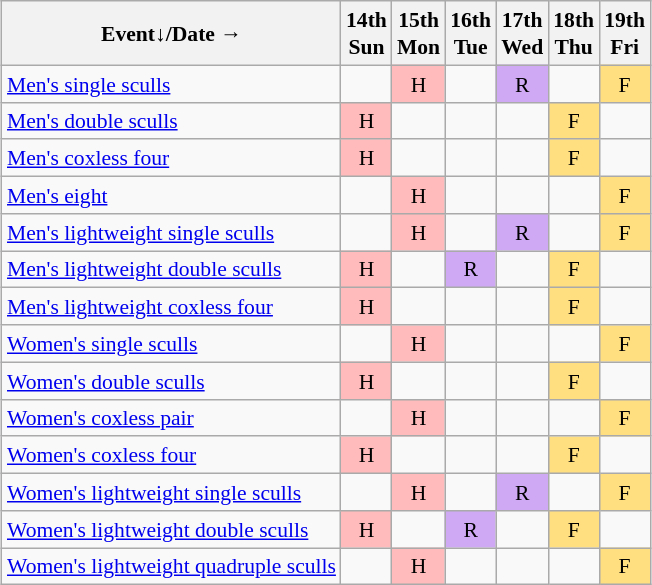<table class="wikitable" style="margin:0.5em auto; font-size:90%; line-height:1.25em; text-align:center;">
<tr>
<th>Event↓/Date →</th>
<th>14th<br>Sun</th>
<th>15th<br>Mon</th>
<th>16th<br>Tue</th>
<th>17th<br>Wed</th>
<th>18th<br>Thu</th>
<th>19th<br>Fri</th>
</tr>
<tr>
<td align="left"><a href='#'>Men's single sculls</a></td>
<td></td>
<td bgcolor="#FFBBBB">H</td>
<td></td>
<td bgcolor="#D0A9F5">R</td>
<td></td>
<td bgcolor="#FFDF80">F</td>
</tr>
<tr>
<td align="left"><a href='#'>Men's double sculls</a></td>
<td bgcolor="#FFBBBB">H</td>
<td></td>
<td></td>
<td></td>
<td bgcolor="#FFDF80">F</td>
<td></td>
</tr>
<tr>
<td align="left"><a href='#'>Men's coxless four</a></td>
<td bgcolor="#FFBBBB">H</td>
<td></td>
<td></td>
<td></td>
<td bgcolor="#FFDF80">F</td>
<td></td>
</tr>
<tr>
<td align="left"><a href='#'>Men's eight</a></td>
<td></td>
<td bgcolor="#FFBBBB">H</td>
<td></td>
<td></td>
<td></td>
<td bgcolor="#FFDF80">F</td>
</tr>
<tr>
<td align="left"><a href='#'>Men's lightweight single sculls</a></td>
<td></td>
<td bgcolor="#FFBBBB">H</td>
<td></td>
<td bgcolor="#D0A9F5">R</td>
<td></td>
<td bgcolor="#FFDF80">F</td>
</tr>
<tr>
<td align="left"><a href='#'>Men's lightweight double sculls</a></td>
<td bgcolor="#FFBBBB">H</td>
<td></td>
<td bgcolor="#D0A9F5">R</td>
<td></td>
<td bgcolor="#FFDF80">F</td>
<td></td>
</tr>
<tr>
<td align="left"><a href='#'>Men's lightweight coxless four</a></td>
<td bgcolor="#FFBBBB">H</td>
<td></td>
<td></td>
<td></td>
<td bgcolor="#FFDF80">F</td>
<td></td>
</tr>
<tr>
<td align="left"><a href='#'>Women's single sculls</a></td>
<td></td>
<td bgcolor="#FFBBBB">H</td>
<td></td>
<td></td>
<td></td>
<td bgcolor="#FFDF80">F</td>
</tr>
<tr>
<td align="left"><a href='#'>Women's double sculls</a></td>
<td bgcolor="#FFBBBB">H</td>
<td></td>
<td></td>
<td></td>
<td bgcolor="#FFDF80">F</td>
<td></td>
</tr>
<tr>
<td align="left"><a href='#'>Women's coxless pair</a></td>
<td></td>
<td bgcolor="#FFBBBB">H</td>
<td></td>
<td></td>
<td></td>
<td bgcolor="#FFDF80">F</td>
</tr>
<tr>
<td align="left"><a href='#'>Women's coxless four</a></td>
<td bgcolor="#FFBBBB">H</td>
<td></td>
<td></td>
<td></td>
<td bgcolor="#FFDF80">F</td>
<td></td>
</tr>
<tr>
<td align="left"><a href='#'>Women's lightweight single sculls</a></td>
<td></td>
<td bgcolor="#FFBBBB">H</td>
<td></td>
<td bgcolor="#D0A9F5">R</td>
<td></td>
<td bgcolor="#FFDF80">F</td>
</tr>
<tr>
<td align="left"><a href='#'>Women's lightweight double sculls</a></td>
<td bgcolor="#FFBBBB">H</td>
<td></td>
<td bgcolor="#D0A9F5">R</td>
<td></td>
<td bgcolor="#FFDF80">F</td>
<td></td>
</tr>
<tr>
<td align="left"><a href='#'>Women's lightweight quadruple sculls</a></td>
<td></td>
<td bgcolor="#FFBBBB">H</td>
<td></td>
<td></td>
<td></td>
<td bgcolor="#FFDF80">F</td>
</tr>
</table>
